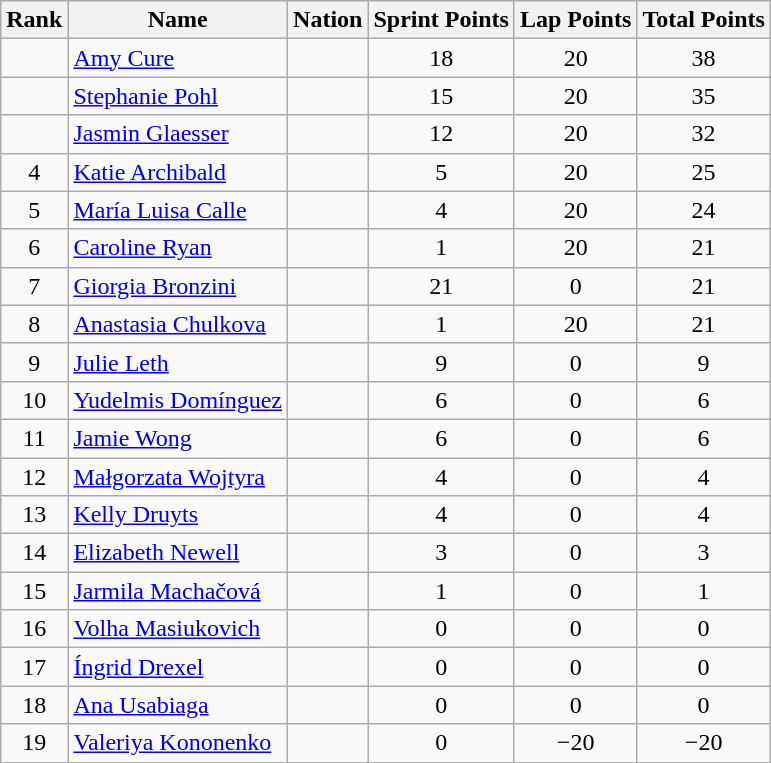<table class="wikitable sortable" style="text-align:center">
<tr>
<th>Rank</th>
<th>Name</th>
<th>Nation</th>
<th>Sprint Points</th>
<th>Lap Points</th>
<th>Total Points</th>
</tr>
<tr>
<td></td>
<td align=left><a href='#'>Amy Cure</a></td>
<td align=left></td>
<td>18</td>
<td>20</td>
<td>38</td>
</tr>
<tr>
<td></td>
<td align=left><a href='#'>Stephanie Pohl</a></td>
<td align=left></td>
<td>15</td>
<td>20</td>
<td>35</td>
</tr>
<tr>
<td></td>
<td align=left><a href='#'>Jasmin Glaesser</a></td>
<td align=left></td>
<td>12</td>
<td>20</td>
<td>32</td>
</tr>
<tr>
<td>4</td>
<td align=left><a href='#'>Katie Archibald</a></td>
<td align=left></td>
<td>5</td>
<td>20</td>
<td>25</td>
</tr>
<tr>
<td>5</td>
<td align=left><a href='#'>María Luisa Calle</a></td>
<td align=left></td>
<td>4</td>
<td>20</td>
<td>24</td>
</tr>
<tr>
<td>6</td>
<td align=left><a href='#'>Caroline Ryan</a></td>
<td align=left></td>
<td>1</td>
<td>20</td>
<td>21</td>
</tr>
<tr>
<td>7</td>
<td align=left><a href='#'>Giorgia Bronzini</a></td>
<td align=left></td>
<td>21</td>
<td>0</td>
<td>21</td>
</tr>
<tr>
<td>8</td>
<td align=left><a href='#'>Anastasia Chulkova</a></td>
<td align=left></td>
<td>1</td>
<td>20</td>
<td>21</td>
</tr>
<tr>
<td>9</td>
<td align=left><a href='#'>Julie Leth</a></td>
<td align=left></td>
<td>9</td>
<td>0</td>
<td>9</td>
</tr>
<tr>
<td>10</td>
<td align=left><a href='#'>Yudelmis Domínguez</a></td>
<td align=left></td>
<td>6</td>
<td>0</td>
<td>6</td>
</tr>
<tr>
<td>11</td>
<td align=left><a href='#'>Jamie Wong</a></td>
<td align=left></td>
<td>6</td>
<td>0</td>
<td>6</td>
</tr>
<tr>
<td>12</td>
<td align=left><a href='#'>Małgorzata Wojtyra</a></td>
<td align=left></td>
<td>4</td>
<td>0</td>
<td>4</td>
</tr>
<tr>
<td>13</td>
<td align=left><a href='#'>Kelly Druyts</a></td>
<td align=left></td>
<td>4</td>
<td>0</td>
<td>4</td>
</tr>
<tr>
<td>14</td>
<td align=left><a href='#'>Elizabeth Newell</a></td>
<td align=left></td>
<td>3</td>
<td>0</td>
<td>3</td>
</tr>
<tr>
<td>15</td>
<td align=left><a href='#'>Jarmila Machačová</a></td>
<td align=left></td>
<td>1</td>
<td>0</td>
<td>1</td>
</tr>
<tr>
<td>16</td>
<td align=left><a href='#'>Volha Masiukovich</a></td>
<td align=left></td>
<td>0</td>
<td>0</td>
<td>0</td>
</tr>
<tr>
<td>17</td>
<td align=left><a href='#'>Íngrid Drexel</a></td>
<td align=left></td>
<td>0</td>
<td>0</td>
<td>0</td>
</tr>
<tr>
<td>18</td>
<td align=left><a href='#'>Ana Usabiaga</a></td>
<td align=left></td>
<td>0</td>
<td>0</td>
<td>0</td>
</tr>
<tr>
<td>19</td>
<td align=left><a href='#'>Valeriya Kononenko</a></td>
<td align=left></td>
<td>0</td>
<td>−20</td>
<td>−20</td>
</tr>
</table>
